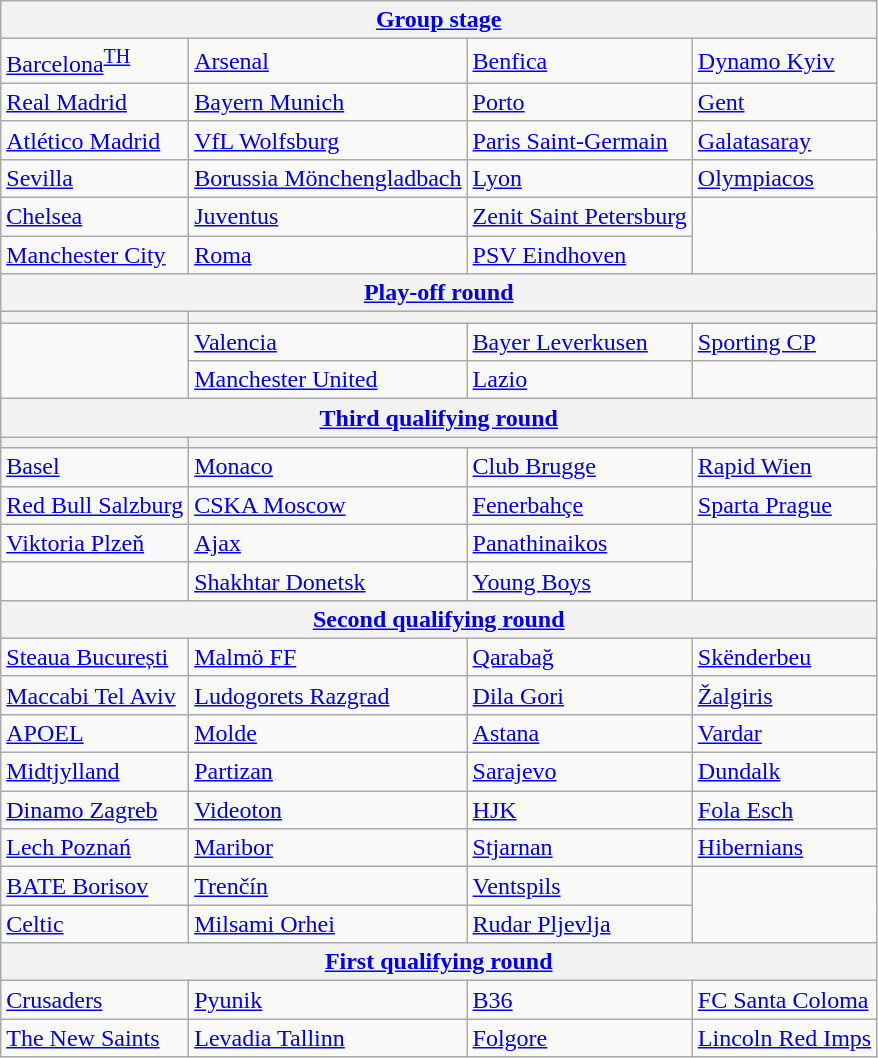<table class="wikitable">
<tr>
<th colspan=4><a href='#'>Group stage</a></th>
</tr>
<tr>
<td> <a href='#'>Barcelona</a><sup><a href='#'>TH</a></sup> </td>
<td> <a href='#'>Arsenal</a> </td>
<td> <a href='#'>Benfica</a> </td>
<td> <a href='#'>Dynamo Kyiv</a> </td>
</tr>
<tr>
<td> <a href='#'>Real Madrid</a> </td>
<td> <a href='#'>Bayern Munich</a> </td>
<td> <a href='#'>Porto</a> </td>
<td> <a href='#'>Gent</a> </td>
</tr>
<tr>
<td> <a href='#'>Atlético Madrid</a> </td>
<td> <a href='#'>VfL Wolfsburg</a> </td>
<td> <a href='#'>Paris Saint-Germain</a> </td>
<td> <a href='#'>Galatasaray</a> </td>
</tr>
<tr>
<td> <a href='#'>Sevilla</a> </td>
<td> <a href='#'>Borussia Mönchengladbach</a> </td>
<td> <a href='#'>Lyon</a> </td>
<td> <a href='#'>Olympiacos</a> </td>
</tr>
<tr>
<td> <a href='#'>Chelsea</a> </td>
<td> <a href='#'>Juventus</a> </td>
<td> <a href='#'>Zenit Saint Petersburg</a> </td>
<td rowspan=2></td>
</tr>
<tr>
<td> <a href='#'>Manchester City</a> </td>
<td> <a href='#'>Roma</a> </td>
<td> <a href='#'>PSV Eindhoven</a> </td>
</tr>
<tr>
<th colspan=4><a href='#'>Play-off round</a></th>
</tr>
<tr>
<th></th>
<th colspan=3></th>
</tr>
<tr>
<td rowspan=2></td>
<td> <a href='#'>Valencia</a> </td>
<td> <a href='#'>Bayer Leverkusen</a> </td>
<td> <a href='#'>Sporting CP</a> </td>
</tr>
<tr>
<td> <a href='#'>Manchester United</a> </td>
<td> <a href='#'>Lazio</a> </td>
<td></td>
</tr>
<tr>
<th colspan=4><a href='#'>Third qualifying round</a></th>
</tr>
<tr>
<th></th>
<th colspan=3></th>
</tr>
<tr>
<td> <a href='#'>Basel</a> </td>
<td> <a href='#'>Monaco</a> </td>
<td> <a href='#'>Club Brugge</a> </td>
<td> <a href='#'>Rapid Wien</a> </td>
</tr>
<tr>
<td> <a href='#'>Red Bull Salzburg</a> </td>
<td> <a href='#'>CSKA Moscow</a> </td>
<td> <a href='#'>Fenerbahçe</a> </td>
<td> <a href='#'>Sparta Prague</a> </td>
</tr>
<tr>
<td> <a href='#'>Viktoria Plzeň</a> </td>
<td> <a href='#'>Ajax</a> </td>
<td> <a href='#'>Panathinaikos</a> </td>
<td rowspan=2></td>
</tr>
<tr>
<td></td>
<td> <a href='#'>Shakhtar Donetsk</a> </td>
<td> <a href='#'>Young Boys</a> </td>
</tr>
<tr>
<th colspan=4><a href='#'>Second qualifying round</a></th>
</tr>
<tr>
<td> <a href='#'>Steaua București</a> </td>
<td> <a href='#'>Malmö FF</a> </td>
<td> <a href='#'>Qarabağ</a> </td>
<td> <a href='#'>Skënderbeu</a> </td>
</tr>
<tr>
<td> <a href='#'>Maccabi Tel Aviv</a> </td>
<td> <a href='#'>Ludogorets Razgrad</a> </td>
<td> <a href='#'>Dila Gori</a> </td>
<td> <a href='#'>Žalgiris</a> </td>
</tr>
<tr>
<td> <a href='#'>APOEL</a> </td>
<td> <a href='#'>Molde</a> </td>
<td> <a href='#'>Astana</a> </td>
<td> <a href='#'>Vardar</a> </td>
</tr>
<tr>
<td> <a href='#'>Midtjylland</a> </td>
<td> <a href='#'>Partizan</a> </td>
<td> <a href='#'>Sarajevo</a> </td>
<td> <a href='#'>Dundalk</a> </td>
</tr>
<tr>
<td> <a href='#'>Dinamo Zagreb</a> </td>
<td> <a href='#'>Videoton</a> </td>
<td> <a href='#'>HJK</a> </td>
<td> <a href='#'>Fola Esch</a> </td>
</tr>
<tr>
<td> <a href='#'>Lech Poznań</a> </td>
<td> <a href='#'>Maribor</a> </td>
<td> <a href='#'>Stjarnan</a> </td>
<td> <a href='#'>Hibernians</a> </td>
</tr>
<tr>
<td> <a href='#'>BATE Borisov</a> </td>
<td> <a href='#'>Trenčín</a> </td>
<td> <a href='#'>Ventspils</a> </td>
<td rowspan=2></td>
</tr>
<tr>
<td> <a href='#'>Celtic</a> </td>
<td> <a href='#'>Milsami Orhei</a> </td>
<td> <a href='#'>Rudar Pljevlja</a> </td>
</tr>
<tr>
<th colspan=4><a href='#'>First qualifying round</a></th>
</tr>
<tr>
<td> <a href='#'>Crusaders</a> </td>
<td> <a href='#'>Pyunik</a> </td>
<td> <a href='#'>B36</a> </td>
<td> <a href='#'>FC Santa Coloma</a> </td>
</tr>
<tr>
<td> <a href='#'>The New Saints</a> </td>
<td> <a href='#'>Levadia Tallinn</a> </td>
<td> <a href='#'>Folgore</a> </td>
<td> <a href='#'>Lincoln Red Imps</a> </td>
</tr>
</table>
